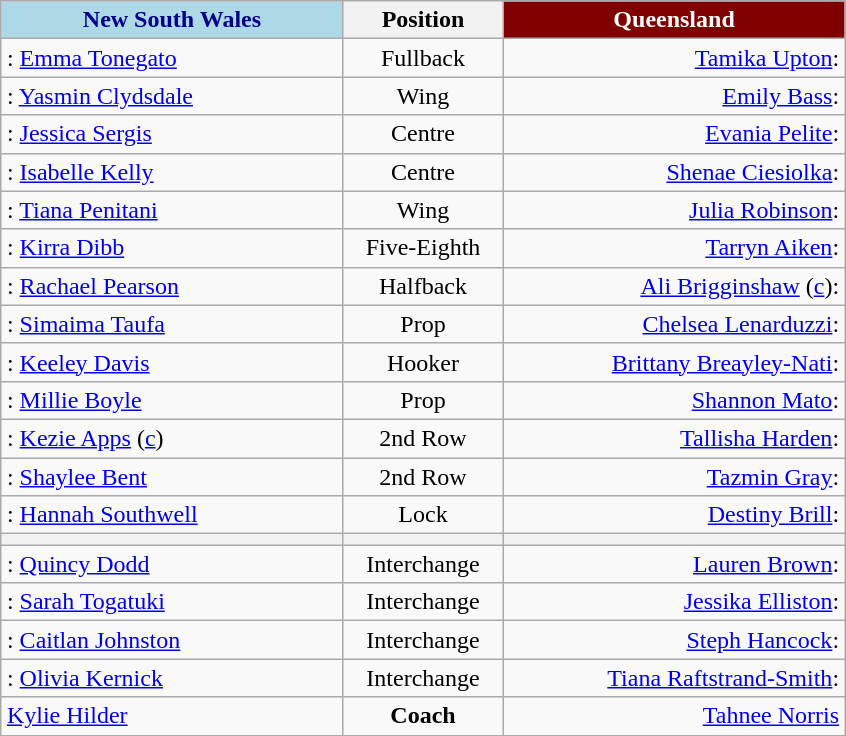<table style="margin: 1em auto 1em auto" class="wikitable">
<tr>
<th align="centre" width="220" style="border: 2px ; background: lightblue; color: darkblue">New South Wales</th>
<th width="100">Position</th>
<th align="centre" width="220" style="border: 2px ; background: maroon; color: white">Queensland</th>
</tr>
<tr>
<td style="text-align:left;">: <a href='#'>Emma Tonegato</a></td>
<td style="text-align:center;">Fullback</td>
<td style="text-align:right;"><a href='#'>Tamika Upton</a>: </td>
</tr>
<tr>
<td style="text-align:left;">: <a href='#'>Yasmin Clydsdale</a></td>
<td style="text-align:center;">Wing</td>
<td style="text-align:right;"><a href='#'>Emily Bass</a>: </td>
</tr>
<tr>
<td style="text-align:left;">: <a href='#'>Jessica Sergis</a></td>
<td style="text-align:center;">Centre</td>
<td style="text-align:right;"><a href='#'>Evania Pelite</a>: </td>
</tr>
<tr>
<td style="text-align:left;">: <a href='#'>Isabelle Kelly</a></td>
<td style="text-align:center;">Centre</td>
<td style="text-align:right;"><a href='#'>Shenae Ciesiolka</a>: </td>
</tr>
<tr>
<td style="text-align:left;">: <a href='#'>Tiana Penitani</a></td>
<td style="text-align:center;">Wing</td>
<td style="text-align:right;"><a href='#'>Julia Robinson</a>: </td>
</tr>
<tr>
<td style="text-align:left;">: <a href='#'>Kirra Dibb</a></td>
<td style="text-align:center;">Five-Eighth</td>
<td style="text-align:right;"><a href='#'>Tarryn Aiken</a>: </td>
</tr>
<tr>
<td style="text-align:left;">:  <a href='#'>Rachael Pearson</a></td>
<td style="text-align:center;">Halfback</td>
<td style="text-align:right;"><a href='#'>Ali Brigginshaw</a>  (<a href='#'>c</a>): </td>
</tr>
<tr>
<td style="text-align:left;">: <a href='#'>Simaima Taufa</a></td>
<td style="text-align:center;">Prop</td>
<td style="text-align:right;"><a href='#'>Chelsea Lenarduzzi</a>: </td>
</tr>
<tr>
<td style="text-align:left;">:  <a href='#'>Keeley Davis</a></td>
<td style="text-align:center;">Hooker</td>
<td style="text-align:right;"><a href='#'>Brittany Breayley-Nati</a>: </td>
</tr>
<tr>
<td style="text-align:left;">: <a href='#'>Millie Boyle</a></td>
<td style="text-align:center;">Prop</td>
<td style="text-align:right;"><a href='#'>Shannon Mato</a>: </td>
</tr>
<tr>
<td style="text-align:left;">: <a href='#'>Kezie Apps</a> (<a href='#'>c</a>)</td>
<td style="text-align:center;">2nd Row</td>
<td style="text-align:right;"><a href='#'>Tallisha Harden</a>: </td>
</tr>
<tr>
<td style="text-align:left;">: <a href='#'>Shaylee Bent</a></td>
<td style="text-align:center;">2nd Row</td>
<td style="text-align:right;"><a href='#'>Tazmin Gray</a>: </td>
</tr>
<tr>
<td style="text-align:left;">: <a href='#'>Hannah Southwell</a></td>
<td style="text-align:center;">Lock</td>
<td style="text-align:right;"><a href='#'>Destiny Brill</a>: </td>
</tr>
<tr>
<th></th>
<th></th>
<th></th>
</tr>
<tr>
<td style="text-align:left;">: <a href='#'>Quincy Dodd</a></td>
<td style="text-align:center;">Interchange</td>
<td style="text-align:right;"><a href='#'>Lauren Brown</a>: </td>
</tr>
<tr>
<td style="text-align:left;">: <a href='#'>Sarah Togatuki</a></td>
<td style="text-align:center;">Interchange</td>
<td style="text-align:right;"><a href='#'>Jessika Elliston</a>: </td>
</tr>
<tr>
<td style="text-align:left;">: <a href='#'>Caitlan Johnston</a></td>
<td style="text-align:center;">Interchange</td>
<td style="text-align:right;"><a href='#'>Steph Hancock</a>: </td>
</tr>
<tr>
<td style="text-align:left;">: <a href='#'>Olivia Kernick</a></td>
<td style="text-align:center;">Interchange</td>
<td style="text-align:right;"><a href='#'>Tiana Raftstrand-Smith</a>: </td>
</tr>
<tr>
<td style="text-align:left;"> <a href='#'>Kylie Hilder</a></td>
<td style="text-align:center;"><strong>Coach</strong></td>
<td style="text-align:right;"><a href='#'>Tahnee Norris</a> </td>
</tr>
</table>
